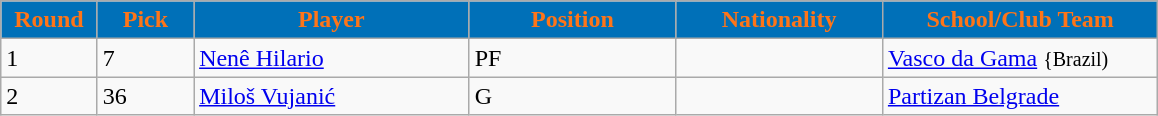<table class="wikitable sortable sortable">
<tr>
<th style="background:#0070B8;color:#FF7518;" width="7%">Round</th>
<th style="background:#0070B8;color:#FF7518;" width="7%">Pick</th>
<th style="background:#0070B8;color:#FF7518;" width="20%">Player</th>
<th style="background:#0070B8;color:#FF7518;" width="15%">Position</th>
<th style="background:#0070B8;color:#FF7518;" width="15%">Nationality</th>
<th style="background:#0070B8;color:#FF7518;" width="20%">School/Club Team</th>
</tr>
<tr>
<td>1</td>
<td>7</td>
<td><a href='#'>Nenê Hilario</a></td>
<td>PF</td>
<td></td>
<td><a href='#'>Vasco da Gama</a> <small>{Brazil)</small></td>
</tr>
<tr>
<td>2</td>
<td>36</td>
<td><a href='#'>Miloš Vujanić</a></td>
<td>G</td>
<td></td>
<td><a href='#'>Partizan Belgrade</a></td>
</tr>
</table>
